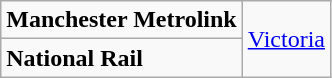<table class="wikitable">
<tr>
<td><strong>Manchester Metrolink</strong> </td>
<td rowspan=2><a href='#'>Victoria</a></td>
</tr>
<tr>
<td><strong>National Rail</strong> </td>
</tr>
</table>
